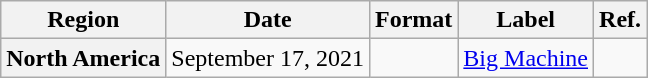<table class="wikitable plainrowheaders">
<tr>
<th scope="col">Region</th>
<th scope="col">Date</th>
<th scope="col">Format</th>
<th scope="col">Label</th>
<th scope="col">Ref.</th>
</tr>
<tr>
<th scope="row">North America</th>
<td>September 17, 2021</td>
<td></td>
<td><a href='#'>Big Machine</a></td>
<td></td>
</tr>
</table>
